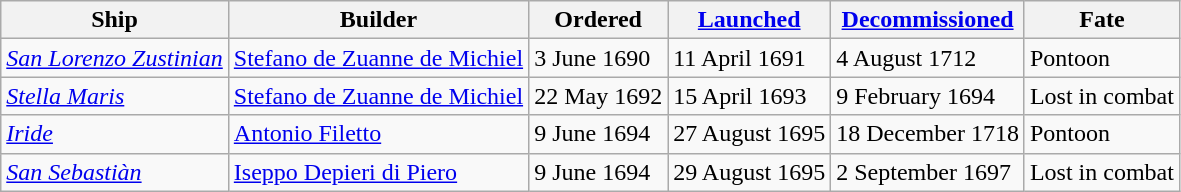<table class="wikitable">
<tr>
<th align = center>Ship</th>
<th align = center>Builder</th>
<th align = center>Ordered</th>
<th align = center><a href='#'>Launched</a></th>
<th align = center><a href='#'>Decommissioned</a></th>
<th align = center>Fate</th>
</tr>
<tr>
<td><a href='#'><em>San Lorenzo Zustinian</em></a></td>
<td><a href='#'>Stefano de Zuanne de Michiel</a></td>
<td>3 June 1690</td>
<td>11 April 1691</td>
<td>4 August 1712</td>
<td>Pontoon</td>
</tr>
<tr>
<td><a href='#'><em>Stella Maris</em></a></td>
<td><a href='#'>Stefano de Zuanne de Michiel</a></td>
<td>22 May 1692</td>
<td>15 April 1693</td>
<td>9 February 1694</td>
<td>Lost in combat</td>
</tr>
<tr>
<td><a href='#'><em>Iride</em></a></td>
<td><a href='#'>Antonio Filetto</a></td>
<td>9 June 1694</td>
<td>27 August 1695</td>
<td>18 December 1718</td>
<td>Pontoon</td>
</tr>
<tr>
<td><a href='#'><em>San Sebastiàn</em></a></td>
<td><a href='#'>Iseppo Depieri di Piero</a></td>
<td>9 June 1694</td>
<td>29 August 1695</td>
<td>2 September 1697</td>
<td>Lost in combat</td>
</tr>
</table>
